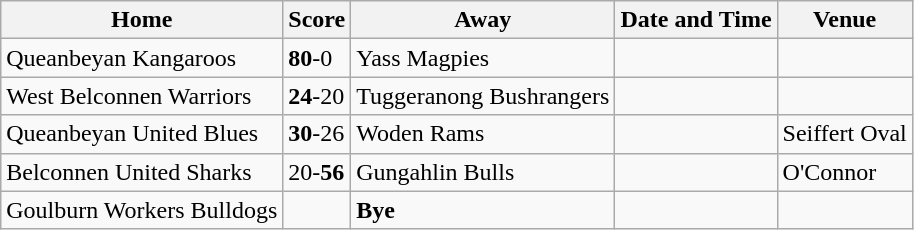<table class="wikitable">
<tr>
<th>Home</th>
<th>Score</th>
<th>Away</th>
<th>Date and Time</th>
<th>Venue</th>
</tr>
<tr>
<td> Queanbeyan Kangaroos</td>
<td><strong>80</strong>-0</td>
<td> Yass Magpies</td>
<td></td>
<td></td>
</tr>
<tr>
<td> West Belconnen Warriors</td>
<td><strong>24</strong>-20</td>
<td> Tuggeranong Bushrangers</td>
<td></td>
<td></td>
</tr>
<tr>
<td> Queanbeyan United Blues</td>
<td><strong>30</strong>-26</td>
<td> Woden Rams</td>
<td></td>
<td>Seiffert Oval</td>
</tr>
<tr>
<td> Belconnen United Sharks</td>
<td>20-<strong>56</strong></td>
<td> Gungahlin Bulls</td>
<td></td>
<td>O'Connor</td>
</tr>
<tr>
<td> Goulburn Workers Bulldogs</td>
<td></td>
<td><strong>Bye</strong></td>
<td></td>
<td></td>
</tr>
</table>
